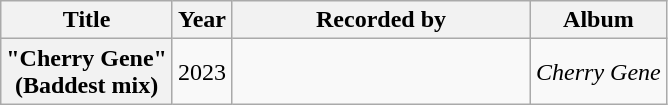<table class="wikitable plainrowheaders" style="text-align:center">
<tr>
<th scope="col">Title</th>
<th scope="col">Year</th>
<th scope="col" style="width:12em">Recorded by</th>
<th scope="col">Album</th>
</tr>
<tr>
<th scope="row">"Cherry Gene"<br>(Baddest mix)</th>
<td>2023</td>
<td style="text-align:left"></td>
<td><em>Cherry Gene</em></td>
</tr>
</table>
